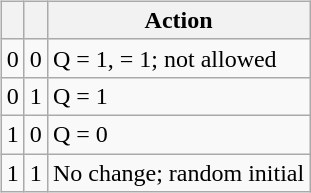<table>
<tr>
<td><br><table class="wikitable">
<tr>
<th></th>
<th></th>
<th>Action</th>
</tr>
<tr>
<td>0</td>
<td>0</td>
<td>Q = 1,  = 1; not allowed</td>
</tr>
<tr>
<td>0</td>
<td>1</td>
<td>Q = 1</td>
</tr>
<tr>
<td>1</td>
<td>0</td>
<td>Q = 0</td>
</tr>
<tr>
<td>1</td>
<td>1</td>
<td>No change; random initial</td>
</tr>
</table>
</td>
<td></td>
</tr>
</table>
